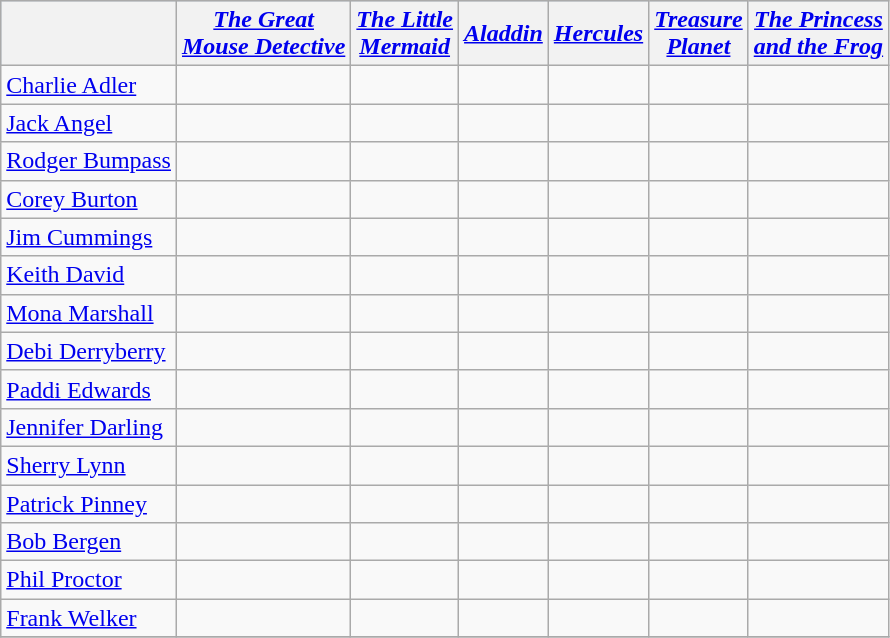<table class="wikitable">
<tr style="background:#b0c4de; text-align:center;">
<th></th>
<th><em><a href='#'>The Great<br>Mouse Detective</a></em></th>
<th><em><a href='#'>The Little<br>Mermaid</a></em></th>
<th><em><a href='#'>Aladdin</a></em></th>
<th><em><a href='#'>Hercules</a></em></th>
<th><em><a href='#'>Treasure<br>Planet</a></em></th>
<th><em><a href='#'>The Princess<br>and the Frog</a></em></th>
</tr>
<tr>
<td><a href='#'>Charlie Adler</a></td>
<td></td>
<td></td>
<td></td>
<td></td>
<td></td>
<td></td>
</tr>
<tr>
<td><a href='#'>Jack Angel</a></td>
<td></td>
<td></td>
<td></td>
<td></td>
<td></td>
<td></td>
</tr>
<tr>
<td><a href='#'>Rodger Bumpass</a></td>
<td></td>
<td></td>
<td></td>
<td></td>
<td></td>
<td></td>
</tr>
<tr>
<td><a href='#'>Corey Burton</a></td>
<td></td>
<td></td>
<td></td>
<td></td>
<td></td>
<td></td>
</tr>
<tr>
<td><a href='#'>Jim Cummings</a></td>
<td></td>
<td></td>
<td></td>
<td></td>
<td></td>
<td></td>
</tr>
<tr>
<td><a href='#'>Keith David</a></td>
<td></td>
<td></td>
<td></td>
<td></td>
<td></td>
<td></td>
</tr>
<tr>
<td><a href='#'>Mona Marshall</a></td>
<td></td>
<td></td>
<td></td>
<td></td>
<td></td>
<td></td>
</tr>
<tr>
<td><a href='#'>Debi Derryberry</a></td>
<td></td>
<td></td>
<td></td>
<td></td>
<td></td>
<td></td>
</tr>
<tr>
<td><a href='#'>Paddi Edwards</a></td>
<td></td>
<td></td>
<td></td>
<td></td>
<td></td>
<td></td>
</tr>
<tr>
<td><a href='#'>Jennifer Darling</a></td>
<td></td>
<td></td>
<td></td>
<td></td>
<td></td>
<td></td>
</tr>
<tr>
<td><a href='#'>Sherry Lynn</a></td>
<td></td>
<td></td>
<td></td>
<td></td>
<td></td>
<td></td>
</tr>
<tr>
<td><a href='#'>Patrick Pinney</a></td>
<td></td>
<td></td>
<td></td>
<td></td>
<td></td>
<td></td>
</tr>
<tr>
<td><a href='#'>Bob Bergen</a></td>
<td></td>
<td></td>
<td></td>
<td></td>
<td></td>
<td></td>
</tr>
<tr>
<td><a href='#'>Phil Proctor</a></td>
<td></td>
<td></td>
<td></td>
<td></td>
<td></td>
<td></td>
</tr>
<tr>
<td><a href='#'>Frank Welker</a></td>
<td></td>
<td></td>
<td></td>
<td></td>
<td></td>
<td></td>
</tr>
<tr>
</tr>
</table>
